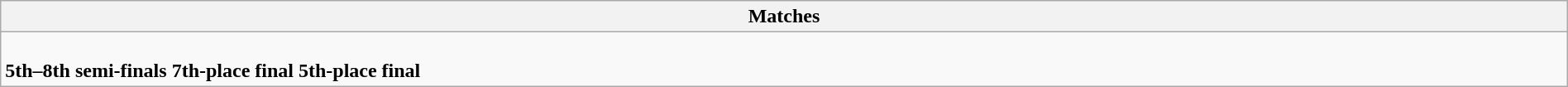<table class="wikitable collapsible expanded" style="width:100%;">
<tr>
<th>Matches</th>
</tr>
<tr>
<td><br><strong>5th–8th semi-finals</strong>


<strong>7th-place final</strong>

<strong>5th-place final</strong>
</td>
</tr>
</table>
